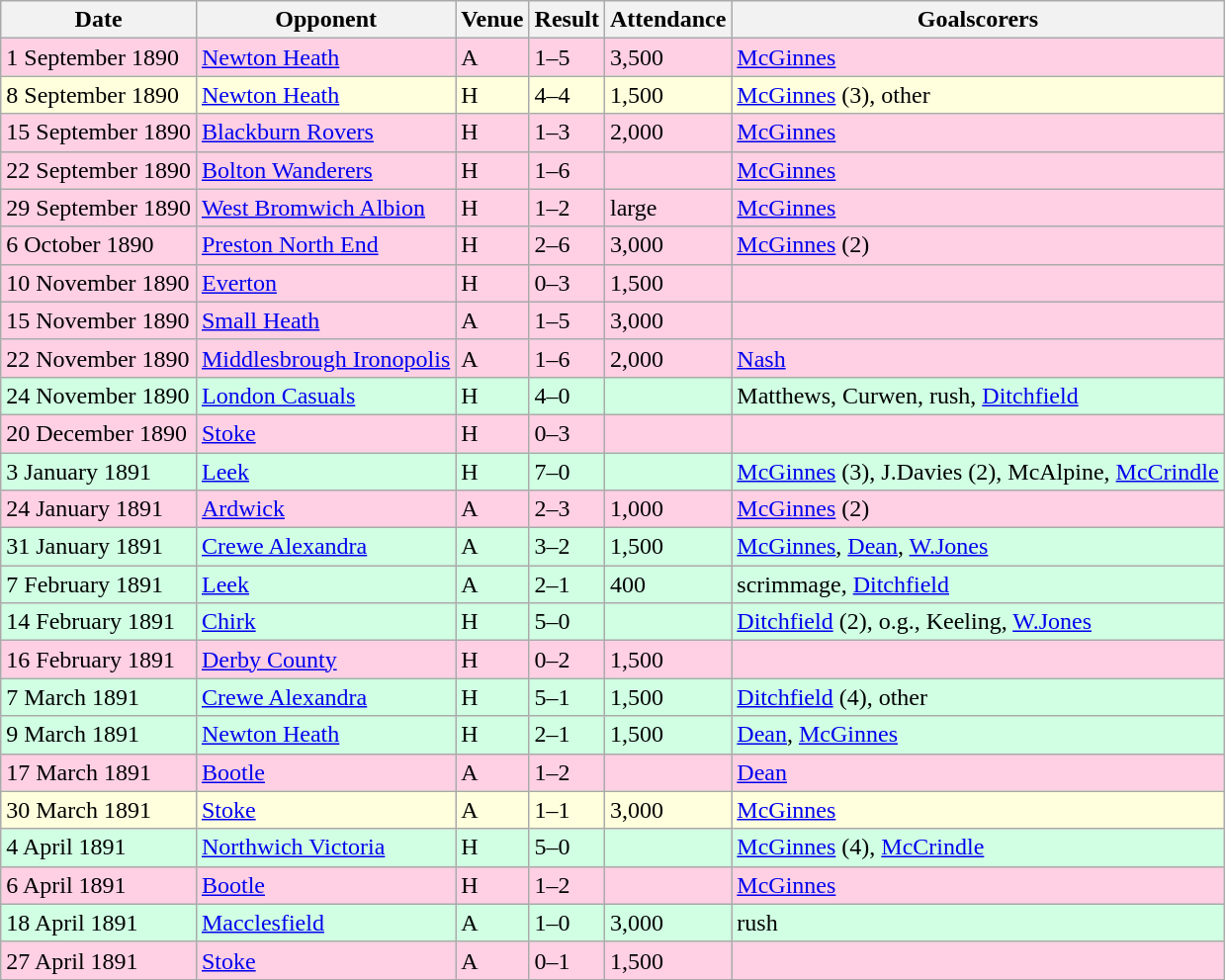<table class="wikitable">
<tr>
<th>Date</th>
<th>Opponent</th>
<th>Venue</th>
<th>Result</th>
<th>Attendance</th>
<th>Goalscorers</th>
</tr>
<tr style="background-color: #ffd0e3;">
<td>1 September 1890</td>
<td><a href='#'>Newton Heath</a></td>
<td>A</td>
<td>1–5</td>
<td>3,500</td>
<td><a href='#'>McGinnes</a></td>
</tr>
<tr style="background:#ffd;">
<td>8 September 1890</td>
<td><a href='#'>Newton Heath</a></td>
<td>H</td>
<td>4–4</td>
<td>1,500</td>
<td><a href='#'>McGinnes</a> (3), other</td>
</tr>
<tr style="background-color: #ffd0e3;">
<td>15 September 1890</td>
<td><a href='#'>Blackburn Rovers</a></td>
<td>H</td>
<td>1–3</td>
<td>2,000</td>
<td><a href='#'>McGinnes</a></td>
</tr>
<tr style="background-color: #ffd0e3;">
<td>22 September 1890</td>
<td><a href='#'>Bolton Wanderers</a></td>
<td>H</td>
<td>1–6</td>
<td></td>
<td><a href='#'>McGinnes</a></td>
</tr>
<tr style="background-color: #ffd0e3;">
<td>29 September 1890</td>
<td><a href='#'>West Bromwich Albion</a></td>
<td>H</td>
<td>1–2</td>
<td>large</td>
<td><a href='#'>McGinnes</a></td>
</tr>
<tr style="background-color: #ffd0e3;">
<td>6 October 1890</td>
<td><a href='#'>Preston North End</a></td>
<td>H</td>
<td>2–6</td>
<td>3,000</td>
<td><a href='#'>McGinnes</a> (2)</td>
</tr>
<tr style="background-color: #ffd0e3;">
<td>10 November 1890</td>
<td><a href='#'>Everton</a></td>
<td>H</td>
<td>0–3</td>
<td>1,500</td>
<td></td>
</tr>
<tr style="background-color: #ffd0e3;">
<td>15 November 1890</td>
<td><a href='#'>Small Heath</a></td>
<td>A</td>
<td>1–5</td>
<td>3,000</td>
<td></td>
</tr>
<tr style="background-color: #ffd0e3;">
<td>22 November 1890</td>
<td><a href='#'>Middlesbrough Ironopolis</a></td>
<td>A</td>
<td>1–6</td>
<td>2,000</td>
<td><a href='#'>Nash</a></td>
</tr>
<tr style="background:#d0ffe3;">
<td>24 November 1890</td>
<td><a href='#'>London Casuals</a></td>
<td>H</td>
<td>4–0</td>
<td></td>
<td>Matthews, Curwen, rush, <a href='#'>Ditchfield</a></td>
</tr>
<tr style="background-color: #ffd0e3;">
<td>20 December 1890</td>
<td><a href='#'>Stoke</a></td>
<td>H</td>
<td>0–3</td>
<td></td>
<td></td>
</tr>
<tr style="background:#d0ffe3;">
<td>3 January 1891</td>
<td><a href='#'>Leek</a></td>
<td>H</td>
<td>7–0</td>
<td></td>
<td><a href='#'>McGinnes</a> (3), J.Davies (2), McAlpine, <a href='#'>McCrindle</a></td>
</tr>
<tr style="background-color: #ffd0e3;">
<td>24 January 1891</td>
<td><a href='#'>Ardwick</a></td>
<td>A</td>
<td>2–3</td>
<td>1,000</td>
<td><a href='#'>McGinnes</a> (2)</td>
</tr>
<tr style="background:#d0ffe3;">
<td>31 January 1891</td>
<td><a href='#'>Crewe Alexandra</a></td>
<td>A</td>
<td>3–2</td>
<td>1,500</td>
<td><a href='#'>McGinnes</a>, <a href='#'>Dean</a>, <a href='#'>W.Jones</a></td>
</tr>
<tr style="background:#d0ffe3;">
<td>7 February 1891</td>
<td><a href='#'>Leek</a></td>
<td>A</td>
<td>2–1</td>
<td>400</td>
<td>scrimmage, <a href='#'>Ditchfield</a></td>
</tr>
<tr style="background:#d0ffe3;">
<td>14 February 1891</td>
<td><a href='#'>Chirk</a></td>
<td>H</td>
<td>5–0</td>
<td></td>
<td><a href='#'>Ditchfield</a> (2), o.g., Keeling, <a href='#'>W.Jones</a></td>
</tr>
<tr style="background-color: #ffd0e3;">
<td>16 February 1891</td>
<td><a href='#'>Derby County</a></td>
<td>H</td>
<td>0–2</td>
<td>1,500</td>
<td></td>
</tr>
<tr style="background:#d0ffe3;">
<td>7 March 1891</td>
<td><a href='#'>Crewe Alexandra</a></td>
<td>H</td>
<td>5–1</td>
<td>1,500</td>
<td><a href='#'>Ditchfield</a> (4), other</td>
</tr>
<tr style="background:#d0ffe3;">
<td>9 March 1891</td>
<td><a href='#'>Newton Heath</a></td>
<td>H</td>
<td>2–1</td>
<td>1,500</td>
<td><a href='#'>Dean</a>, <a href='#'>McGinnes</a></td>
</tr>
<tr style="background-color: #ffd0e3;">
<td>17 March 1891</td>
<td><a href='#'>Bootle</a></td>
<td>A</td>
<td>1–2</td>
<td></td>
<td><a href='#'>Dean</a></td>
</tr>
<tr style="background:#ffd;">
<td>30 March 1891</td>
<td><a href='#'>Stoke</a></td>
<td>A</td>
<td>1–1</td>
<td>3,000</td>
<td><a href='#'>McGinnes</a></td>
</tr>
<tr style="background:#d0ffe3;">
<td>4 April 1891</td>
<td><a href='#'>Northwich Victoria</a></td>
<td>H</td>
<td>5–0</td>
<td></td>
<td><a href='#'>McGinnes</a> (4), <a href='#'>McCrindle</a></td>
</tr>
<tr style="background-color: #ffd0e3;">
<td>6 April 1891</td>
<td><a href='#'>Bootle</a></td>
<td>H</td>
<td>1–2</td>
<td></td>
<td><a href='#'>McGinnes</a></td>
</tr>
<tr style="background:#d0ffe3;">
<td>18 April 1891</td>
<td><a href='#'>Macclesfield</a></td>
<td>A</td>
<td>1–0</td>
<td>3,000</td>
<td>rush</td>
</tr>
<tr style="background-color: #ffd0e3;">
<td>27 April 1891</td>
<td><a href='#'>Stoke</a></td>
<td>A</td>
<td>0–1</td>
<td>1,500</td>
<td></td>
</tr>
</table>
